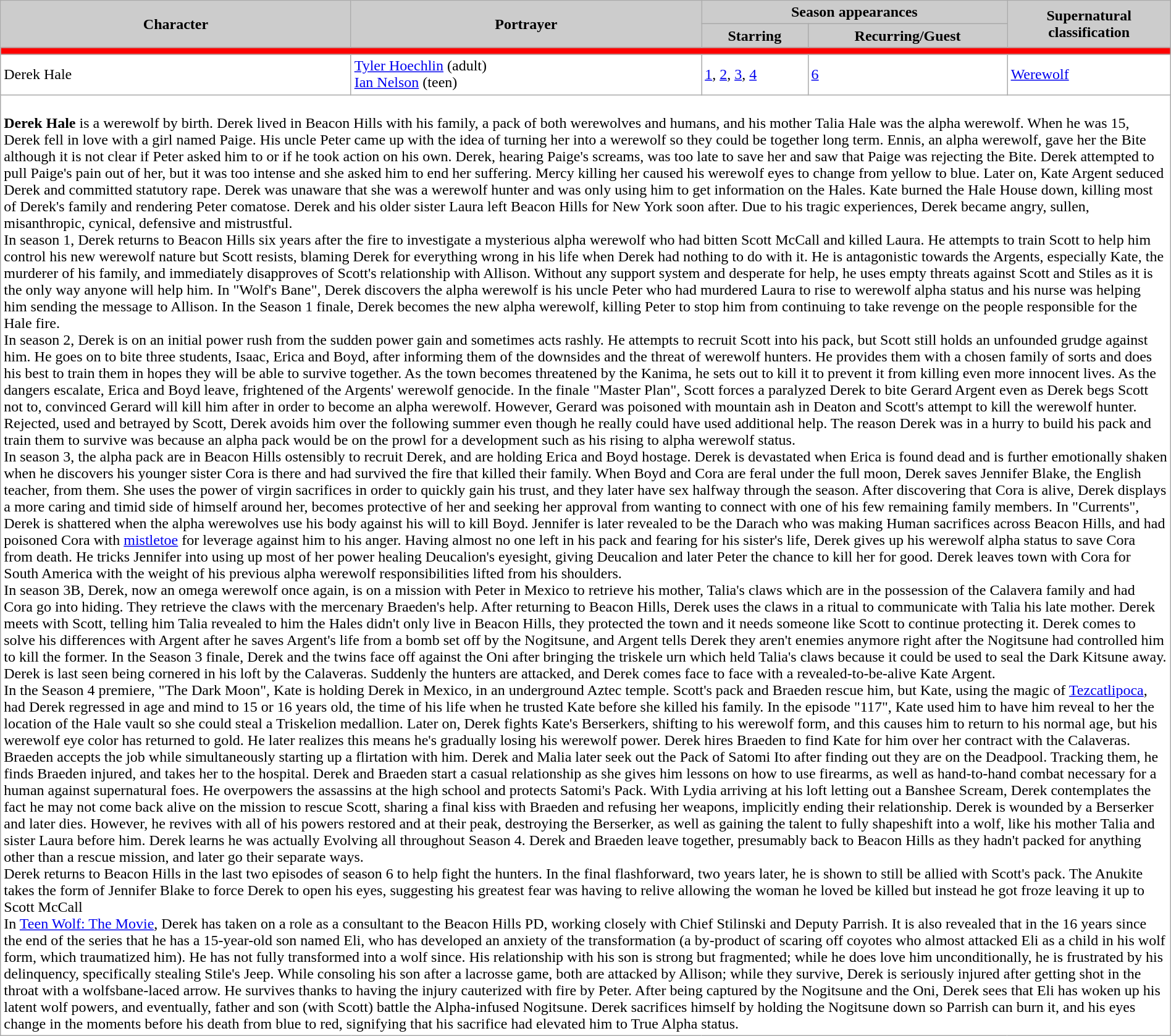<table class="wikitable sortable" style="width:100%; margin-right:auto; background:#fff;">
<tr style="color:black">
<th rowspan="2" style="background:#ccc; width:16%;">Character</th>
<th rowspan="2" style="background:#ccc; width:16%;">Portrayer</th>
<th colspan="2" style="background:#ccc; width:13%;">Season appearances</th>
<th rowspan="2" style="background:#ccc; width:7%;">Supernatural classification</th>
</tr>
<tr>
<th style="background:#ccc;">Starring</th>
<th style="background:#ccc;">Recurring/Guest</th>
</tr>
<tr>
<td colspan="5" style="background:red;"></td>
</tr>
<tr>
<td id="Derek">Derek Hale</td>
<td><a href='#'>Tyler Hoechlin</a> (adult)<br><a href='#'>Ian Nelson</a> (teen)</td>
<td><a href='#'>1</a>, <a href='#'>2</a>, <a href='#'>3</a>, <a href='#'>4</a></td>
<td><a href='#'>6</a></td>
<td><a href='#'>Werewolf</a></td>
</tr>
<tr>
<td colspan=5><br><strong>Derek Hale</strong> is a werewolf by birth. Derek lived in Beacon Hills with his family, a pack of both werewolves and humans, and his mother Talia Hale was the alpha werewolf. When he was 15, Derek fell in love with a girl named Paige. His uncle Peter came up with the idea of turning her into a werewolf so they could be together long term. Ennis, an alpha werewolf, gave her the Bite although it is not clear if Peter asked him to or if he took action on his own. Derek, hearing Paige's screams, was too late to save her and saw that Paige was rejecting the Bite. Derek attempted to pull Paige's pain out of her, but it was too intense and she asked him to end her suffering. Mercy killing her caused his werewolf eyes to change from yellow to blue. Later on, Kate Argent seduced Derek and committed statutory rape. Derek was unaware that she was a werewolf hunter and was only using him to get information on the Hales. Kate burned the Hale House down, killing most of Derek's family and rendering Peter comatose. Derek and his older sister Laura left Beacon Hills for New York soon after. Due to his tragic experiences, Derek became angry, sullen, misanthropic, cynical, defensive and mistrustful.<br>In season 1, Derek returns to Beacon Hills six years after the fire to investigate a mysterious alpha werewolf who had bitten Scott McCall and killed Laura. He attempts to train Scott to help him control his new werewolf nature but Scott resists, blaming Derek for everything wrong in his life when Derek had nothing to do with it. He is antagonistic towards the Argents, especially Kate, the murderer of his family, and immediately disapproves of Scott's relationship with Allison. Without any support system and desperate for help, he uses empty threats against Scott and Stiles as it is the only way anyone will help him. In "Wolf's Bane", Derek discovers the alpha werewolf is his uncle Peter who had murdered Laura to rise to werewolf alpha status and his nurse was helping him sending the message to Allison. In the Season 1 finale, Derek becomes the new alpha werewolf, killing Peter to stop him from continuing to take revenge on the people responsible for the Hale fire.<br>In season 2, Derek is on an initial power rush from the sudden power gain and sometimes acts rashly. He attempts to recruit Scott into his pack, but Scott still holds an unfounded grudge against him. He goes on to bite three students, Isaac, Erica and Boyd, after informing them of the downsides and the threat of werewolf hunters. He provides them with a chosen family of sorts and does his best to train them in hopes they will be able to survive together. As the town becomes threatened by the Kanima, he sets out to kill it to prevent it from killing even more innocent lives. As the dangers escalate, Erica and Boyd leave, frightened of the Argents' werewolf genocide. In the finale "Master Plan", Scott forces a paralyzed Derek to bite Gerard Argent even as Derek begs Scott not to, convinced Gerard will kill him after in order to become an alpha werewolf. However, Gerard was poisoned with mountain ash in Deaton and Scott's attempt to kill the werewolf hunter. Rejected, used and betrayed by Scott, Derek avoids him over the following summer even though he really could have used additional help. The reason Derek was in a hurry to build his pack and train them to survive was because an alpha pack would be on the prowl for a development such as his rising to alpha werewolf status.<br>In season 3, the alpha pack are in Beacon Hills ostensibly to recruit Derek, and are holding Erica and Boyd hostage. Derek is devastated when Erica is found dead and is further emotionally shaken when he discovers his younger sister Cora is there and had survived the fire that killed their family. When Boyd and Cora are feral under the full moon, Derek saves Jennifer Blake, the English teacher, from them. She uses the power of virgin sacrifices in order to quickly gain his trust, and they later have sex halfway through the season. After discovering that Cora is alive, Derek displays a more caring and timid side of himself around her, becomes protective of her and seeking her approval from wanting to connect with one of his few remaining family members. In "Currents", Derek is shattered when the alpha werewolves use his body against his will to kill Boyd. Jennifer is later revealed to be the Darach who was making Human sacrifices across Beacon Hills, and had poisoned Cora with <a href='#'>mistletoe</a> for leverage against him to his anger. Having almost no one left in his pack and fearing for his sister's life, Derek gives up his werewolf alpha status to save Cora from death. He tricks Jennifer into using up most of her power healing Deucalion's eyesight, giving Deucalion and later Peter the chance to kill her for good. Derek leaves town with Cora for South America with the weight of his previous alpha werewolf responsibilities lifted from his shoulders.<br>In season 3B, Derek, now an omega werewolf once again, is on a mission with Peter in Mexico to retrieve his mother, Talia's claws which are in the possession of the Calavera family and had Cora go into hiding. They retrieve the claws with the mercenary Braeden's help. After returning to Beacon Hills, Derek uses the claws in a ritual to communicate with Talia his late mother. Derek meets with Scott, telling him Talia revealed to him the Hales didn't only live in Beacon Hills, they protected the town and it needs someone like Scott to continue protecting it. Derek comes to solve his differences with Argent after he saves Argent's life from a bomb set off by the Nogitsune, and Argent tells Derek they aren't enemies anymore right after the Nogitsune had controlled him to kill the former. In the Season 3 finale, Derek and the twins face off against the Oni after bringing the triskele urn which held Talia's claws because it could be used to seal the Dark Kitsune away. Derek is last seen being cornered in his loft by the Calaveras. Suddenly the hunters are attacked, and Derek comes face to face with a revealed-to-be-alive Kate Argent.<br>In the Season 4 premiere, "The Dark Moon", Kate is holding Derek in Mexico, in an underground Aztec temple. Scott's pack and Braeden rescue him, but Kate, using the magic of <a href='#'>Tezcatlipoca</a>, had Derek regressed in age and mind to 15 or 16 years old, the time of his life when he trusted Kate before she killed his family. In the episode "117", Kate used him to have him reveal to her the location of the Hale vault so she could steal a Triskelion medallion. Later on, Derek fights Kate's Berserkers, shifting to his werewolf form, and this causes him to return to his normal age, but his werewolf eye color has returned to gold. He later realizes this means he's gradually losing his werewolf power. Derek hires Braeden to find Kate for him over her contract with the Calaveras. Braeden accepts the job while simultaneously starting up a flirtation with him. Derek and Malia later seek out the Pack of Satomi Ito after finding out they are on the Deadpool. Tracking them, he finds Braeden injured, and takes her to the hospital. Derek and Braeden start a casual relationship as she gives him lessons on how to use firearms, as well as hand-to-hand combat necessary for a human against supernatural foes. He overpowers the assassins at the high school and protects Satomi's Pack. With Lydia arriving at his loft letting out a Banshee Scream, Derek contemplates the fact he may not come back alive on the mission to rescue Scott, sharing a final kiss with Braeden and refusing her weapons, implicitly ending their relationship. Derek is wounded by a Berserker and later dies. However, he revives with all of his powers restored and at their peak, destroying the Berserker, as well as gaining the talent to fully shapeshift into a wolf, like his mother Talia and sister Laura before him. Derek learns he was actually Evolving all throughout Season 4. Derek and Braeden leave together, presumably back to Beacon Hills as they hadn't packed for anything other than a rescue mission, and later go their separate ways.<br>Derek returns to Beacon Hills in the last two episodes of season 6 to help fight the hunters. In the final flashforward, two years later, he is shown to still be allied with Scott's pack. The Anukite takes the form of Jennifer Blake to force Derek to open his eyes, suggesting his greatest fear was having to relive allowing the woman he loved be killed but instead he got froze leaving it up to Scott McCall<br>In <a href='#'>Teen Wolf: The Movie</a>, Derek has taken on a role as a consultant to the Beacon Hills PD, working closely with Chief Stilinski and Deputy Parrish. It is also revealed that in the 16 years since the end of the series that he has a 15-year-old son named Eli, who has developed an anxiety of the transformation (a by-product of scaring off coyotes who almost attacked Eli as a child in his wolf form, which traumatized him). He has not fully transformed into a wolf since. His relationship with his son is strong but fragmented; while he does love him unconditionally, he is frustrated by his delinquency, specifically stealing Stile's Jeep. While consoling his son after a lacrosse game, both are attacked by Allison; while they survive, Derek is seriously injured after getting shot in the throat with a wolfsbane-laced arrow. He survives thanks to having the injury cauterized with fire by Peter. After being captured by the Nogitsune and the Oni, Derek sees that Eli has woken up his latent wolf powers, and eventually, father and son (with Scott) battle the Alpha-infused Nogitsune. Derek sacrifices himself by holding the Nogitsune down so Parrish can burn it, and his eyes change in the moments before his death from blue to red, signifying that his sacrifice had elevated him to True Alpha status.</td>
</tr>
</table>
